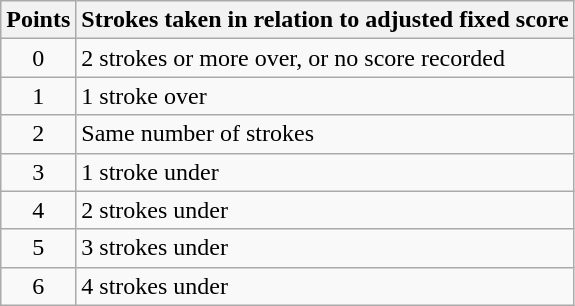<table class=wikitable>
<tr>
<th>Points</th>
<th>Strokes taken in relation to adjusted fixed score</th>
</tr>
<tr>
<td align=center>0</td>
<td>2 strokes or more over, or no score recorded</td>
</tr>
<tr>
<td align=center>1</td>
<td>1 stroke over</td>
</tr>
<tr>
<td align=center>2</td>
<td>Same number of strokes</td>
</tr>
<tr>
<td align=center>3</td>
<td>1 stroke under</td>
</tr>
<tr>
<td align=center>4</td>
<td>2 strokes under</td>
</tr>
<tr>
<td align=center>5</td>
<td>3 strokes under</td>
</tr>
<tr>
<td align=center>6</td>
<td>4 strokes under</td>
</tr>
</table>
